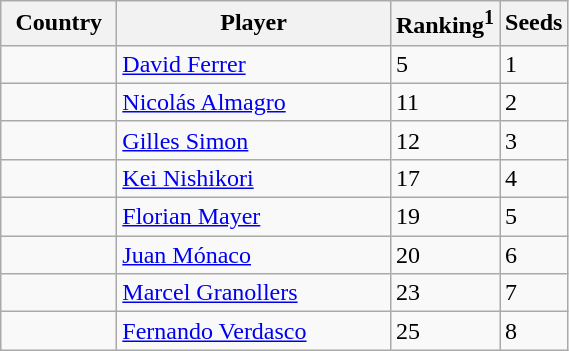<table class="wikitable" border="1">
<tr>
<th width="70">Country</th>
<th width="175">Player</th>
<th>Ranking<sup>1</sup></th>
<th>Seeds</th>
</tr>
<tr>
<td></td>
<td><a href='#'>David Ferrer</a></td>
<td>5</td>
<td>1</td>
</tr>
<tr>
<td></td>
<td><a href='#'>Nicolás Almagro</a></td>
<td>11</td>
<td>2</td>
</tr>
<tr>
<td></td>
<td><a href='#'>Gilles Simon</a></td>
<td>12</td>
<td>3</td>
</tr>
<tr>
<td></td>
<td><a href='#'>Kei Nishikori</a></td>
<td>17</td>
<td>4</td>
</tr>
<tr>
<td></td>
<td><a href='#'>Florian Mayer</a></td>
<td>19</td>
<td>5</td>
</tr>
<tr>
<td></td>
<td><a href='#'>Juan Mónaco</a></td>
<td>20</td>
<td>6</td>
</tr>
<tr>
<td></td>
<td><a href='#'>Marcel Granollers</a></td>
<td>23</td>
<td>7</td>
</tr>
<tr>
<td></td>
<td><a href='#'>Fernando Verdasco</a></td>
<td>25</td>
<td>8</td>
</tr>
</table>
